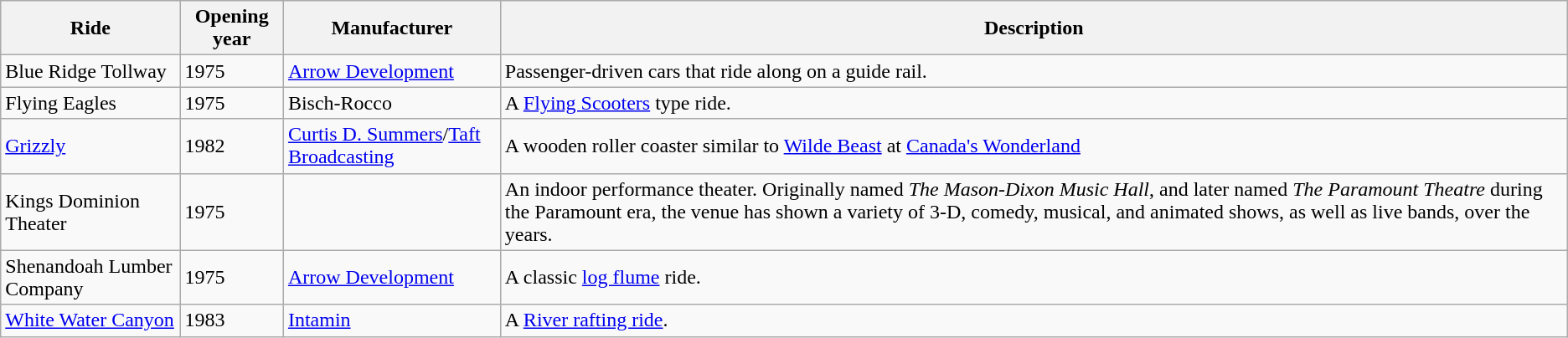<table class="wikitable sortable">
<tr>
<th>Ride</th>
<th>Opening year</th>
<th>Manufacturer</th>
<th>Description</th>
</tr>
<tr>
<td>Blue Ridge Tollway</td>
<td>1975</td>
<td><a href='#'>Arrow Development</a></td>
<td>Passenger-driven cars that ride along on a guide rail.</td>
</tr>
<tr>
<td>Flying Eagles</td>
<td>1975</td>
<td>Bisch-Rocco</td>
<td>A <a href='#'>Flying Scooters</a> type ride.</td>
</tr>
<tr>
<td><a href='#'>Grizzly</a></td>
<td>1982</td>
<td><a href='#'>Curtis D. Summers</a>/<a href='#'>Taft Broadcasting</a></td>
<td>A wooden roller coaster similar to <a href='#'>Wilde Beast</a> at <a href='#'>Canada's Wonderland</a></td>
</tr>
<tr>
<td>Kings Dominion Theater</td>
<td>1975</td>
<td></td>
<td>An indoor performance theater. Originally named <em>The Mason-Dixon Music Hall</em>, and later named <em>The Paramount Theatre</em> during the Paramount era, the venue has shown a variety of 3-D, comedy, musical, and animated shows, as well as live bands, over the years.</td>
</tr>
<tr>
<td>Shenandoah Lumber Company</td>
<td>1975</td>
<td><a href='#'>Arrow Development</a></td>
<td>A classic <a href='#'>log flume</a> ride.</td>
</tr>
<tr>
<td><a href='#'>White Water Canyon</a></td>
<td>1983</td>
<td><a href='#'>Intamin</a></td>
<td>A <a href='#'>River rafting ride</a>.</td>
</tr>
</table>
